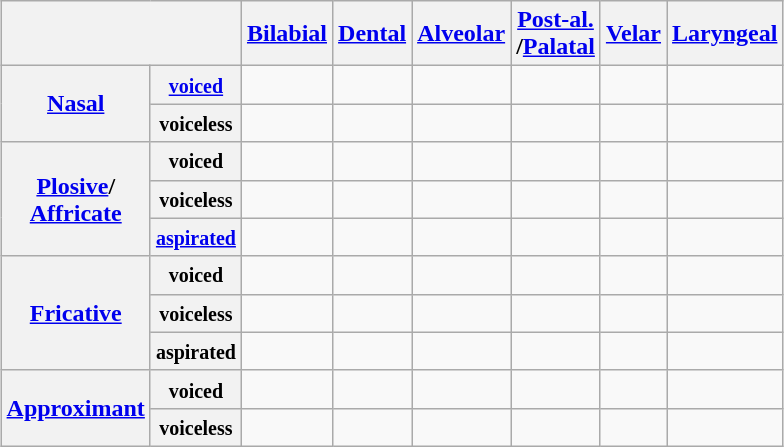<table class="wikitable" style="margin: 1em auto; text-align: center">
<tr>
<th colspan=2></th>
<th><a href='#'>Bilabial</a></th>
<th><a href='#'>Dental</a></th>
<th><a href='#'>Alveolar</a></th>
<th><a href='#'>Post-al.</a><br>/<a href='#'>Palatal</a></th>
<th><a href='#'>Velar</a></th>
<th><a href='#'>Laryngeal</a></th>
</tr>
<tr>
<th rowspan=2><a href='#'>Nasal</a></th>
<th><small><a href='#'>voiced</a></small></th>
<td></td>
<td></td>
<td></td>
<td></td>
<td></td>
<td></td>
</tr>
<tr>
<th><small>voiceless</small></th>
<td></td>
<td></td>
<td></td>
<td></td>
<td></td>
<td></td>
</tr>
<tr>
<th rowspan=3><a href='#'>Plosive</a>/<br><a href='#'>Affricate</a></th>
<th><small>voiced</small></th>
<td></td>
<td></td>
<td></td>
<td></td>
<td></td>
<td></td>
</tr>
<tr>
<th><small>voiceless</small></th>
<td></td>
<td></td>
<td></td>
<td></td>
<td></td>
<td></td>
</tr>
<tr>
<th><small><a href='#'>aspirated</a></small></th>
<td></td>
<td></td>
<td></td>
<td></td>
<td></td>
<td></td>
</tr>
<tr>
<th rowspan=3><a href='#'>Fricative</a></th>
<th><small>voiced</small></th>
<td></td>
<td></td>
<td></td>
<td></td>
<td></td>
<td></td>
</tr>
<tr>
<th><small>voiceless</small></th>
<td></td>
<td></td>
<td></td>
<td></td>
<td></td>
<td></td>
</tr>
<tr>
<th><small>aspirated</small></th>
<td></td>
<td></td>
<td></td>
<td></td>
<td></td>
<td></td>
</tr>
<tr>
<th rowspan=2><a href='#'>Approximant</a></th>
<th><small>voiced</small></th>
<td></td>
<td></td>
<td></td>
<td></td>
<td></td>
<td></td>
</tr>
<tr>
<th><small>voiceless</small></th>
<td></td>
<td></td>
<td></td>
<td></td>
<td></td>
<td></td>
</tr>
</table>
